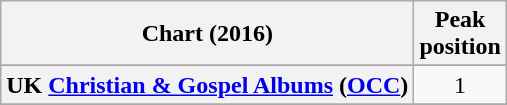<table class="wikitable sortable plainrowheaders" style="text-align:center">
<tr>
<th scope="col">Chart (2016)</th>
<th scope="col">Peak<br>position</th>
</tr>
<tr>
</tr>
<tr>
</tr>
<tr>
</tr>
<tr>
</tr>
<tr>
</tr>
<tr>
</tr>
<tr>
</tr>
<tr>
</tr>
<tr>
<th scope="row">UK <a href='#'>Christian & Gospel Albums</a> (<a href='#'>OCC</a>)</th>
<td>1</td>
</tr>
<tr>
</tr>
<tr>
</tr>
<tr>
</tr>
<tr>
</tr>
</table>
